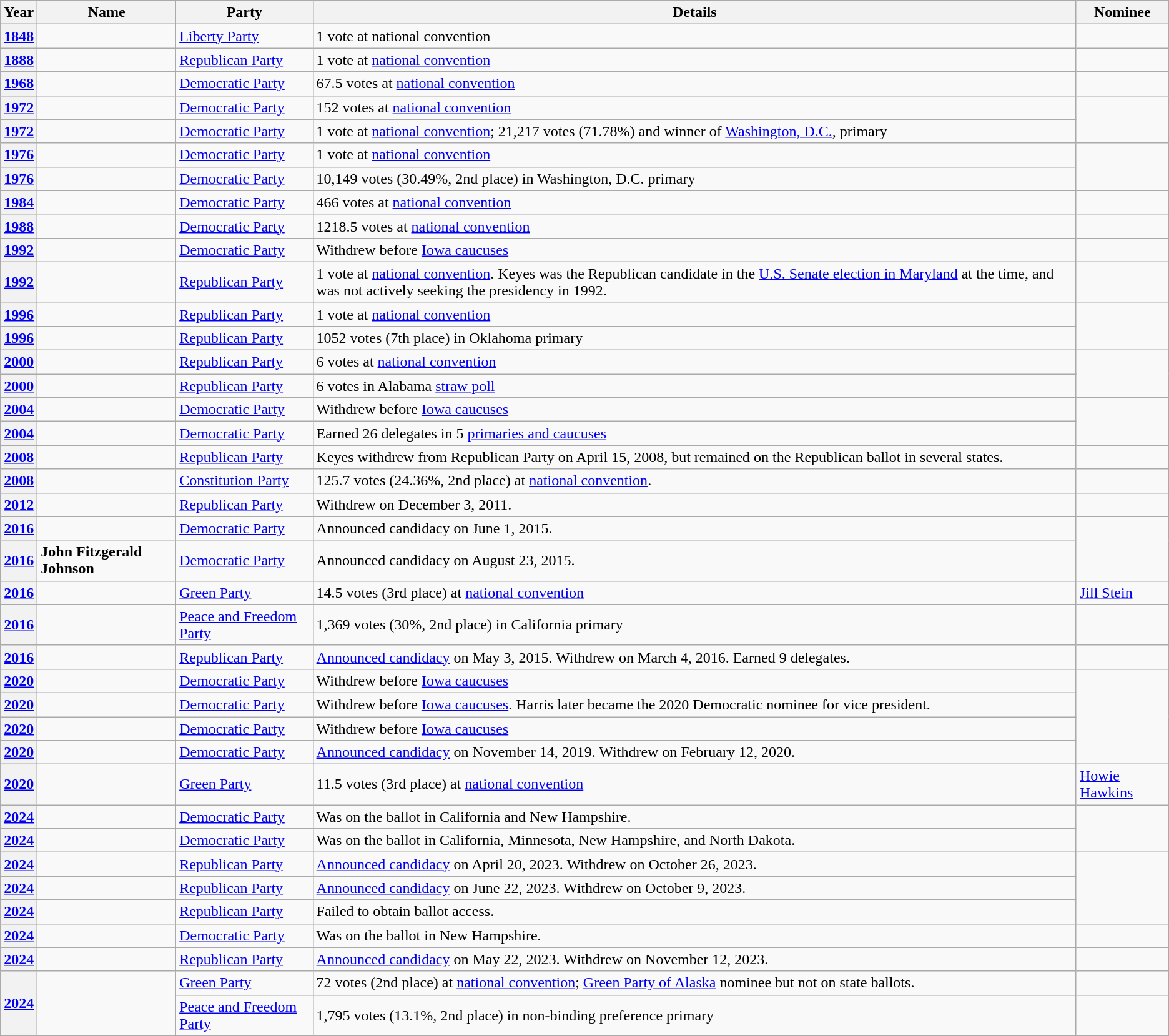<table class="wikitable sortable">
<tr>
<th scope="col">Year</th>
<th scope="col">Name</th>
<th scope="col">Party</th>
<th scope="col" class="unsortable">Details</th>
<th scope="col">Nominee</th>
</tr>
<tr>
<th scope="row"><a href='#'>1848</a></th>
<td><strong></strong></td>
<td><a href='#'>Liberty Party</a></td>
<td>1 vote at national convention</td>
<td></td>
</tr>
<tr>
<th scope="row"><a href='#'>1888</a></th>
<td><strong></strong></td>
<td><a href='#'>Republican Party</a></td>
<td>1 vote at <a href='#'>national convention</a></td>
<td></td>
</tr>
<tr>
<th scope="row"><a href='#'>1968</a></th>
<td><strong></strong></td>
<td><a href='#'>Democratic Party</a></td>
<td>67.5 votes at <a href='#'>national convention</a></td>
<td></td>
</tr>
<tr>
<th scope="row"><a href='#'>1972</a></th>
<td><strong></strong></td>
<td><a href='#'>Democratic Party</a></td>
<td>152 votes at <a href='#'>national convention</a></td>
<td rowspan=2></td>
</tr>
<tr>
<th scope="row"><a href='#'>1972</a></th>
<td><strong></strong></td>
<td><a href='#'>Democratic Party</a></td>
<td>1 vote at <a href='#'>national convention</a>; 21,217 votes (71.78%) and winner of <a href='#'>Washington, D.C.</a>, primary</td>
</tr>
<tr>
<th scope="row"><a href='#'>1976</a></th>
<td><strong></strong></td>
<td><a href='#'>Democratic Party</a></td>
<td>1 vote at <a href='#'>national convention</a></td>
<td rowspan=2></td>
</tr>
<tr>
<th scope="row"><a href='#'>1976</a></th>
<td><strong></strong></td>
<td><a href='#'>Democratic Party</a></td>
<td>10,149 votes (30.49%, 2nd place) in Washington, D.C. primary</td>
</tr>
<tr>
<th scope="row"><a href='#'>1984</a></th>
<td><strong></strong></td>
<td><a href='#'>Democratic Party</a></td>
<td>466 votes at <a href='#'>national convention</a></td>
<td></td>
</tr>
<tr>
<th scope="row"><a href='#'>1988</a></th>
<td><strong></strong></td>
<td><a href='#'>Democratic Party</a></td>
<td>1218.5 votes at <a href='#'>national convention</a></td>
<td></td>
</tr>
<tr>
<th scope="row"><a href='#'>1992</a></th>
<td><strong></strong></td>
<td><a href='#'>Democratic Party</a></td>
<td>Withdrew before <a href='#'>Iowa caucuses</a></td>
<td></td>
</tr>
<tr>
<th scope="row"><a href='#'>1992</a></th>
<td><strong></strong></td>
<td><a href='#'>Republican Party</a></td>
<td>1 vote at <a href='#'>national convention</a>. Keyes was the Republican candidate in the <a href='#'>U.S. Senate election in Maryland</a> at the time, and was not actively seeking the presidency in 1992.</td>
<td></td>
</tr>
<tr>
<th scope="row"><a href='#'>1996</a></th>
<td><strong></strong></td>
<td><a href='#'>Republican Party</a></td>
<td>1 vote at <a href='#'>national convention</a></td>
<td rowspan=2></td>
</tr>
<tr>
<th scope="row"><a href='#'>1996</a></th>
<td><strong></strong></td>
<td><a href='#'>Republican Party</a></td>
<td>1052 votes (7th place) in Oklahoma primary</td>
</tr>
<tr>
<th scope="row"><a href='#'>2000</a></th>
<td><strong></strong></td>
<td><a href='#'>Republican Party</a></td>
<td>6 votes at <a href='#'>national convention</a></td>
<td rowspan=2></td>
</tr>
<tr>
<th scope="row"><a href='#'>2000</a></th>
<td><strong></strong></td>
<td><a href='#'>Republican Party</a></td>
<td>6 votes in Alabama <a href='#'>straw poll</a></td>
</tr>
<tr>
<th scope="row"><a href='#'>2004</a></th>
<td><strong></strong></td>
<td><a href='#'>Democratic Party</a></td>
<td>Withdrew before <a href='#'>Iowa caucuses</a></td>
<td rowspan=2></td>
</tr>
<tr>
<th scope="row"><a href='#'>2004</a></th>
<td><strong></strong></td>
<td><a href='#'>Democratic Party</a></td>
<td>Earned 26 delegates in 5 <a href='#'>primaries and caucuses</a></td>
</tr>
<tr>
<th scope="row"><a href='#'>2008</a></th>
<td><strong></strong></td>
<td><a href='#'>Republican Party</a></td>
<td>Keyes withdrew from Republican Party on April 15, 2008, but remained on the Republican ballot in several states.</td>
<td></td>
</tr>
<tr>
<th scope="row"><a href='#'>2008</a></th>
<td><strong></strong></td>
<td><a href='#'>Constitution Party</a></td>
<td>125.7 votes (24.36%, 2nd place) at <a href='#'>national convention</a>.</td>
<td></td>
</tr>
<tr>
<th scope="row"><a href='#'>2012</a></th>
<td><strong></strong></td>
<td><a href='#'>Republican Party</a></td>
<td>Withdrew on December 3, 2011.</td>
<td></td>
</tr>
<tr>
<th scope="row"><a href='#'>2016</a></th>
<td><strong></strong></td>
<td><a href='#'>Democratic Party</a></td>
<td>Announced candidacy on June 1, 2015.</td>
<td rowspan=2></td>
</tr>
<tr>
<th scope="row"><a href='#'>2016</a></th>
<td><strong>John Fitzgerald Johnson</strong></td>
<td><a href='#'>Democratic Party</a></td>
<td>Announced candidacy on August 23, 2015.</td>
</tr>
<tr>
<th scope="row"><a href='#'>2016</a></th>
<td><strong></strong></td>
<td><a href='#'>Green Party</a></td>
<td>14.5 votes (3rd place) at <a href='#'>national convention</a></td>
<td><a href='#'>Jill Stein</a></td>
</tr>
<tr>
<th scope="row"><a href='#'>2016</a></th>
<td><strong></strong></td>
<td><a href='#'>Peace and Freedom Party</a></td>
<td>1,369 votes (30%, 2nd place) in California primary</td>
<td></td>
</tr>
<tr>
<th scope="row"><a href='#'>2016</a></th>
<td><strong></strong></td>
<td><a href='#'>Republican Party</a></td>
<td><a href='#'>Announced candidacy</a> on May 3, 2015. Withdrew on March 4, 2016. Earned 9 delegates.</td>
<td></td>
</tr>
<tr>
<th scope="row"><a href='#'>2020</a></th>
<td><strong></strong></td>
<td><a href='#'>Democratic Party</a></td>
<td>Withdrew before <a href='#'>Iowa caucuses</a></td>
<td rowspan=4></td>
</tr>
<tr>
<th scope="row"><a href='#'>2020</a></th>
<td><strong></strong></td>
<td><a href='#'>Democratic Party</a></td>
<td>Withdrew before <a href='#'>Iowa caucuses</a>. Harris later became the 2020 Democratic nominee for vice president.</td>
</tr>
<tr>
<th scope="row"><a href='#'>2020</a></th>
<td><strong></strong></td>
<td><a href='#'>Democratic Party</a></td>
<td>Withdrew before <a href='#'>Iowa caucuses</a></td>
</tr>
<tr>
<th scope="row"><a href='#'>2020</a></th>
<td><strong></strong></td>
<td><a href='#'>Democratic Party</a></td>
<td><a href='#'>Announced candidacy</a> on November 14, 2019. Withdrew on February 12, 2020.</td>
</tr>
<tr>
<th scope="row"><a href='#'>2020</a></th>
<td><strong></strong></td>
<td><a href='#'>Green Party</a></td>
<td>11.5 votes (3rd place) at <a href='#'>national convention</a></td>
<td><a href='#'>Howie Hawkins</a></td>
</tr>
<tr>
<th scope="row"><a href='#'>2024</a></th>
<td><strong></strong></td>
<td><a href='#'>Democratic Party</a></td>
<td>Was on the ballot in California and New Hampshire.</td>
<td rowspan=2></td>
</tr>
<tr>
<th scope="row"><a href='#'>2024</a></th>
<td><strong></strong></td>
<td><a href='#'>Democratic Party</a></td>
<td>Was on the ballot in California, Minnesota, New Hampshire, and North Dakota.</td>
</tr>
<tr>
<th scope="row"><a href='#'>2024</a></th>
<td><strong></strong></td>
<td><a href='#'>Republican Party</a></td>
<td><a href='#'>Announced candidacy</a> on April 20, 2023. Withdrew on October 26, 2023.</td>
<td rowspan=3></td>
</tr>
<tr>
<th scope="row"><a href='#'>2024</a></th>
<td><strong></strong></td>
<td><a href='#'>Republican Party</a></td>
<td><a href='#'>Announced candidacy</a> on June 22, 2023. Withdrew on October 9, 2023.</td>
</tr>
<tr>
<th scope="row"><a href='#'>2024</a></th>
<td><strong></strong></td>
<td><a href='#'>Republican Party</a></td>
<td>Failed to obtain ballot access.</td>
</tr>
<tr>
<th scope="row"><a href='#'>2024</a></th>
<td><strong></strong></td>
<td><a href='#'>Democratic Party</a></td>
<td>Was on the ballot in New Hampshire.</td>
<td></td>
</tr>
<tr>
<th scope="row"><a href='#'>2024</a></th>
<td><strong></strong></td>
<td><a href='#'>Republican Party</a></td>
<td><a href='#'>Announced candidacy</a> on May 22, 2023. Withdrew on November 12, 2023.</td>
<td></td>
</tr>
<tr>
<th rowspan="2" scope="row"><a href='#'>2024</a></th>
<td rowspan="2"><strong></strong></td>
<td><a href='#'>Green Party</a></td>
<td>72 votes (2nd place) at <a href='#'>national convention</a>; <a href='#'>Green Party of Alaska</a> nominee but not on state ballots.</td>
<td></td>
</tr>
<tr>
<td><a href='#'>Peace and Freedom Party</a></td>
<td>1,795 votes (13.1%, 2nd place) in non-binding preference primary</td>
<td></td>
</tr>
</table>
